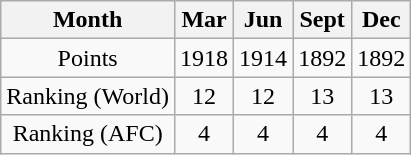<table class="wikitable" style="text-align: Center;">
<tr>
<th>Month</th>
<th>Mar</th>
<th>Jun</th>
<th>Sept</th>
<th>Dec</th>
</tr>
<tr>
<td>Points</td>
<td>1918</td>
<td>1914</td>
<td>1892</td>
<td>1892</td>
</tr>
<tr>
<td>Ranking (World)</td>
<td>12</td>
<td>12</td>
<td>13</td>
<td>13</td>
</tr>
<tr>
<td>Ranking (AFC)</td>
<td>4</td>
<td>4</td>
<td>4</td>
<td>4</td>
</tr>
</table>
